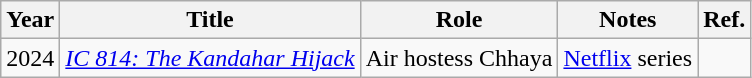<table class="wikitable sortable">
<tr>
<th>Year</th>
<th>Title</th>
<th>Role</th>
<th>Notes</th>
<th>Ref.</th>
</tr>
<tr>
<td>2024</td>
<td><em><a href='#'>IC 814: The Kandahar Hijack</a></em></td>
<td>Air hostess Chhaya</td>
<td><a href='#'>Netflix</a> series</td>
<td></td>
</tr>
</table>
